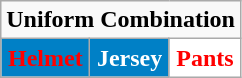<table class="wikitable"  style="display: inline-table;">
<tr>
<td align="center" Colspan="3"><strong>Uniform Combination</strong></td>
</tr>
<tr align="center">
<td style="background:#0080C6; color:red"><strong>Helmet</strong></td>
<td style="background:#0080C6; color:white"><strong>Jersey</strong></td>
<td style="background:white; color:red"><strong>Pants</strong></td>
</tr>
</table>
